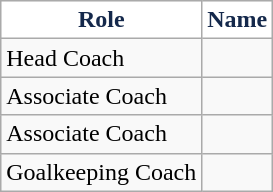<table class="wikitable sortable">
<tr>
<th style="background:#FFFFFF; color:#14284B;" scope="col">Role</th>
<th style="background:#FFFFFF; color:#14284B;" scope="col">Name</th>
</tr>
<tr>
<td>Head Coach</td>
<td> </td>
</tr>
<tr>
<td>Associate Coach</td>
<td> </td>
</tr>
<tr>
<td>Associate Coach</td>
<td> </td>
</tr>
<tr>
<td>Goalkeeping Coach</td>
<td> </td>
</tr>
</table>
